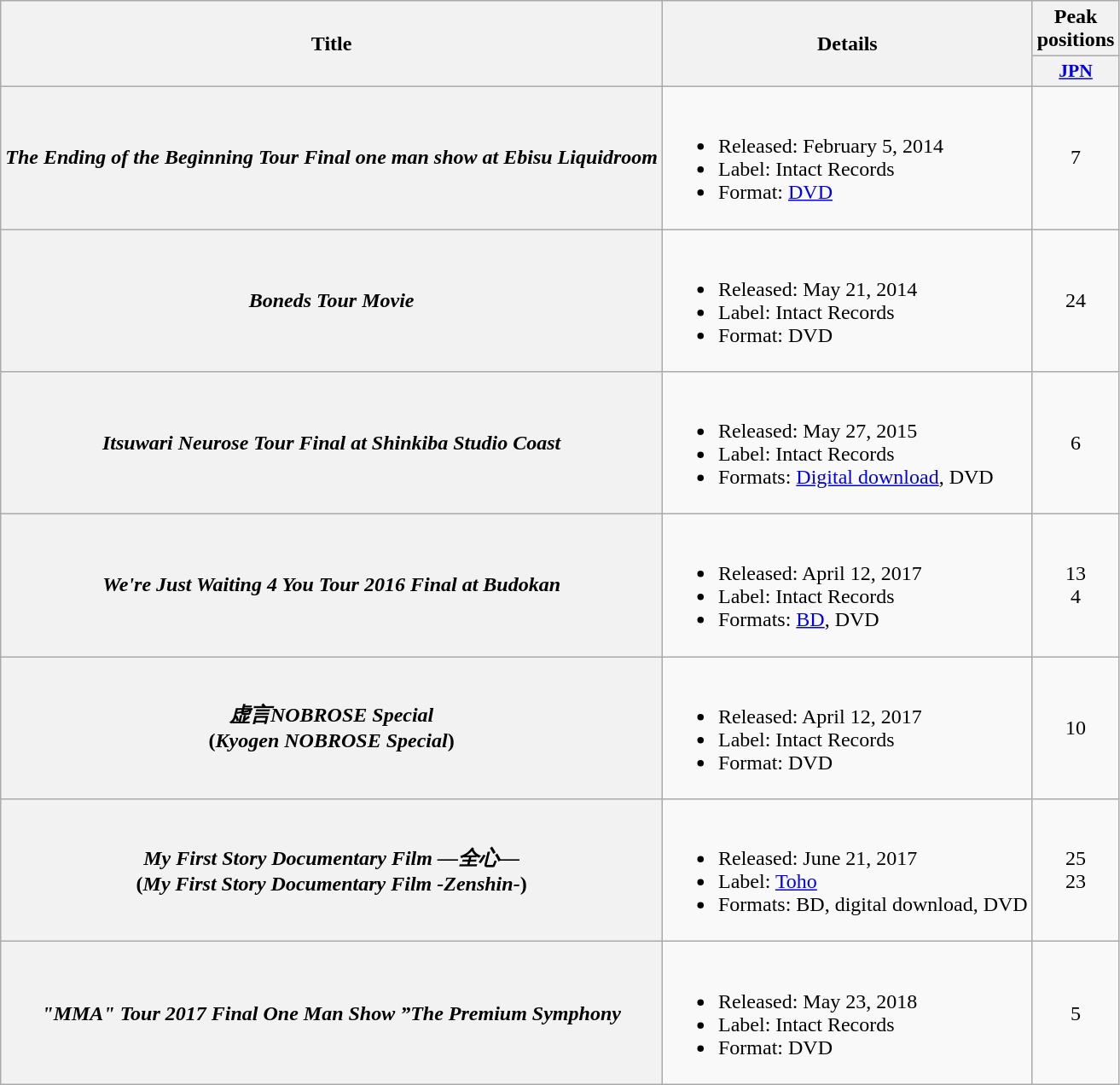<table class="wikitable plainrowheaders">
<tr>
<th scope="col" rowspan="2">Title</th>
<th scope="col" rowspan="2">Details</th>
<th scope="col">Peak positions</th>
</tr>
<tr>
<th scope="col" style="width:3em;font-size:90%;"><a href='#'>JPN</a><br></th>
</tr>
<tr>
<th scope="row"><em>The Ending of the Beginning Tour Final one man show at Ebisu Liquidroom</em></th>
<td><br><ul><li>Released: February 5, 2014</li><li>Label: Intact Records</li><li>Format: <a href='#'>DVD</a></li></ul></td>
<td align="center">7</td>
</tr>
<tr>
<th scope="row"><em>Boneds Tour Movie</em></th>
<td><br><ul><li>Released: May 21, 2014</li><li>Label: Intact Records</li><li>Format: DVD</li></ul></td>
<td align="center">24</td>
</tr>
<tr>
<th scope="row"><em>Itsuwari Neurose Tour Final at Shinkiba Studio Coast</em></th>
<td><br><ul><li>Released: May 27, 2015</li><li>Label: Intact Records</li><li>Formats: <a href='#'>Digital download</a>, DVD</li></ul></td>
<td align="center">6</td>
</tr>
<tr>
<th scope="row"><em>We're Just Waiting 4 You Tour 2016 Final at Budokan</em></th>
<td><br><ul><li>Released: April 12, 2017</li><li>Label: Intact Records</li><li>Formats: <a href='#'>BD</a>, DVD</li></ul></td>
<td align="center">13 <br>4 </td>
</tr>
<tr>
<th scope="row"><em>虚言NOBROSE Special</em><br>(<em>Kyogen NOBROSE Special</em>)</th>
<td><br><ul><li>Released: April 12, 2017</li><li>Label: Intact Records</li><li>Format: DVD</li></ul></td>
<td align="center">10</td>
</tr>
<tr>
<th scope="row"><em>My First Story Documentary Film ―全心―</em><br>(<em>My First Story Documentary Film -Zenshin-</em>)</th>
<td><br><ul><li>Released: June 21, 2017</li><li>Label: <a href='#'>Toho</a></li><li>Formats: BD, digital download, DVD</li></ul></td>
<td align="center">25 <br>23 </td>
</tr>
<tr>
<th scope="row"><em>"MMA" Tour 2017 Final One Man Show ”The Premium Symphony</em></th>
<td><br><ul><li>Released: May 23, 2018</li><li>Label: Intact Records</li><li>Format: DVD</li></ul></td>
<td align="center">5</td>
</tr>
</table>
